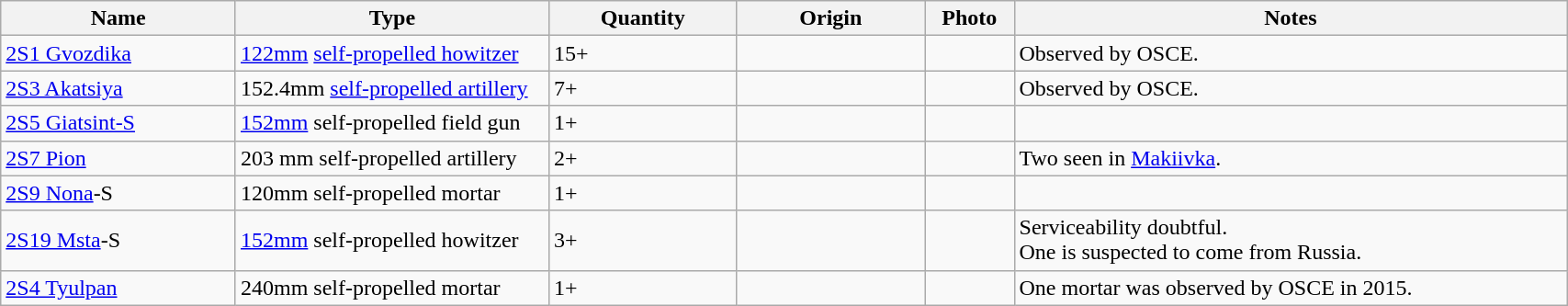<table class="wikitable" style="width:90%;">
<tr>
<th style="width:15%;">Name</th>
<th style="width:20%;">Type</th>
<th style="width:12%;">Quantity</th>
<th style="width:12%;">Origin</th>
<th>Photo</th>
<th>Notes</th>
</tr>
<tr>
<td><a href='#'>2S1 Gvozdika</a></td>
<td><a href='#'>122mm</a> <a href='#'>self-propelled howitzer</a></td>
<td>15+</td>
<td></td>
<td></td>
<td>Observed by OSCE.</td>
</tr>
<tr>
<td><a href='#'>2S3 Akatsiya</a></td>
<td>152.4mm <a href='#'>self-propelled artillery</a></td>
<td>7+</td>
<td></td>
<td></td>
<td>Observed by OSCE.</td>
</tr>
<tr>
<td><a href='#'>2S5 Giatsint-S</a></td>
<td><a href='#'>152mm</a> self-propelled field gun</td>
<td>1+</td>
<td></td>
<td></td>
<td></td>
</tr>
<tr>
<td><a href='#'>2S7 Pion</a></td>
<td>203 mm self-propelled artillery</td>
<td>2+</td>
<td></td>
<td></td>
<td>Two seen in <a href='#'>Makiivka</a>.</td>
</tr>
<tr>
<td><a href='#'>2S9 Nona</a>-S</td>
<td>120mm self-propelled mortar</td>
<td>1+</td>
<td></td>
<td></td>
<td></td>
</tr>
<tr>
<td><a href='#'>2S19 Msta</a>-S</td>
<td><a href='#'>152mm</a> self-propelled howitzer</td>
<td>3+</td>
<td></td>
<td></td>
<td>Serviceability doubtful.<br> One is suspected to come from Russia.</td>
</tr>
<tr>
<td><a href='#'>2S4 Tyulpan</a></td>
<td>240mm self-propelled mortar</td>
<td>1+</td>
<td></td>
<td></td>
<td>One mortar was observed by OSCE in 2015.</td>
</tr>
</table>
